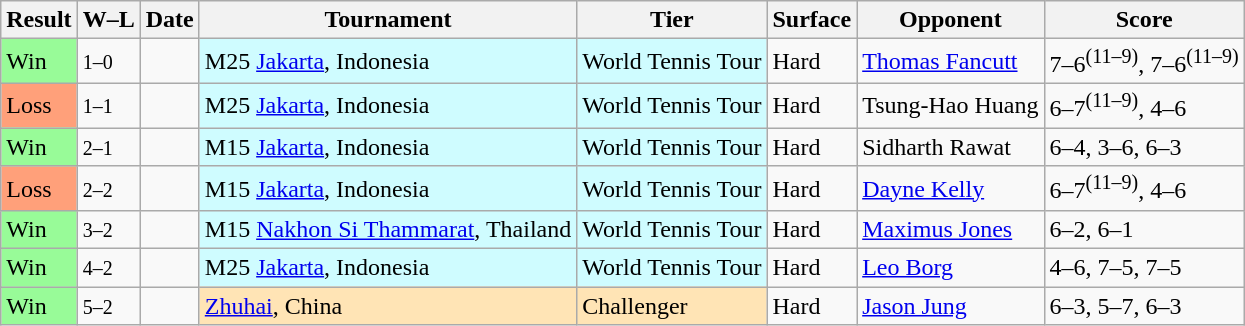<table class="sortable wikitable">
<tr>
<th>Result</th>
<th class="unsortable">W–L</th>
<th>Date</th>
<th>Tournament</th>
<th>Tier</th>
<th>Surface</th>
<th>Opponent</th>
<th class="unsortable">Score</th>
</tr>
<tr>
<td bgcolor=98FB98>Win</td>
<td><small>1–0</small></td>
<td></td>
<td style="background:#cffcff;">M25 <a href='#'>Jakarta</a>, Indonesia</td>
<td style="background:#cffcff;">World Tennis Tour</td>
<td>Hard</td>
<td> <a href='#'>Thomas Fancutt</a></td>
<td>7–6<sup>(11–9)</sup>, 7–6<sup>(11–9)</sup></td>
</tr>
<tr>
<td bgcolor=FFA07A>Loss</td>
<td><small>1–1</small></td>
<td></td>
<td style="background:#cffcff;">M25 <a href='#'>Jakarta</a>, Indonesia</td>
<td style="background:#cffcff;">World Tennis Tour</td>
<td>Hard</td>
<td> Tsung-Hao Huang</td>
<td>6–7<sup>(11–9)</sup>, 4–6</td>
</tr>
<tr>
<td bgcolor=98FB98>Win</td>
<td><small>2–1</small></td>
<td></td>
<td style="background:#cffcff;">M15 <a href='#'>Jakarta</a>, Indonesia</td>
<td style="background:#cffcff;">World Tennis Tour</td>
<td>Hard</td>
<td> Sidharth Rawat</td>
<td>6–4, 3–6, 6–3</td>
</tr>
<tr>
<td bgcolor=FFA07A>Loss</td>
<td><small>2–2</small></td>
<td></td>
<td style="background:#cffcff;">M15 <a href='#'>Jakarta</a>, Indonesia</td>
<td style="background:#cffcff;">World Tennis Tour</td>
<td>Hard</td>
<td> <a href='#'>Dayne Kelly</a></td>
<td>6–7<sup>(11–9)</sup>, 4–6</td>
</tr>
<tr>
<td bgcolor=98FB98>Win</td>
<td><small>3–2</small></td>
<td></td>
<td style="background:#cffcff;">M15 <a href='#'>Nakhon Si Thammarat</a>, Thailand</td>
<td style="background:#cffcff;">World Tennis Tour</td>
<td>Hard</td>
<td> <a href='#'>Maximus Jones</a></td>
<td>6–2, 6–1</td>
</tr>
<tr>
<td bgcolor=98FB98>Win</td>
<td><small>4–2</small></td>
<td></td>
<td style="background:#cffcff;">M25 <a href='#'>Jakarta</a>, Indonesia</td>
<td style="background:#cffcff;">World Tennis Tour</td>
<td>Hard</td>
<td> <a href='#'>Leo Borg</a></td>
<td>4–6, 7–5, 7–5</td>
</tr>
<tr>
<td bgcolor=98FB98>Win</td>
<td><small>5–2</small></td>
<td><a href='#'></a></td>
<td style="background:moccasin;"><a href='#'>Zhuhai</a>, China</td>
<td style="background:moccasin;">Challenger</td>
<td>Hard</td>
<td> <a href='#'>Jason Jung</a></td>
<td>6–3, 5–7,  6–3</td>
</tr>
</table>
